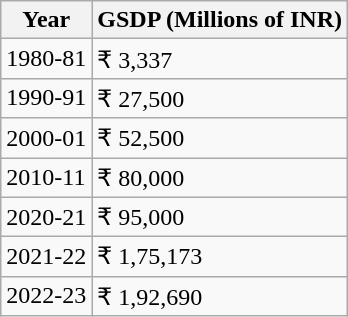<table class="wikitable">
<tr>
<th>Year</th>
<th>GSDP (Millions of INR)</th>
</tr>
<tr>
<td>1980-81</td>
<td>₹ 3,337</td>
</tr>
<tr>
<td>1990-91</td>
<td>₹ 27,500</td>
</tr>
<tr>
<td>2000-01</td>
<td>₹ 52,500</td>
</tr>
<tr>
<td>2010-11</td>
<td>₹ 80,000</td>
</tr>
<tr>
<td>2020-21</td>
<td>₹ 95,000</td>
</tr>
<tr>
<td>2021-22</td>
<td>₹ 1,75,173</td>
</tr>
<tr>
<td>2022-23</td>
<td>₹ 1,92,690</td>
</tr>
</table>
